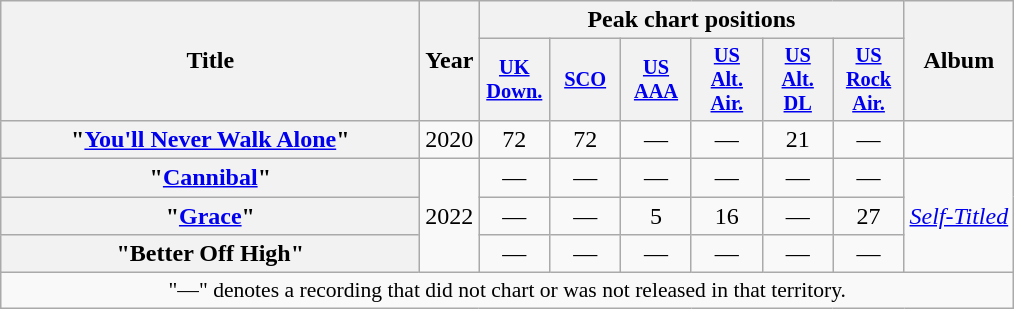<table class="wikitable plainrowheaders" style="text-align:center;">
<tr>
<th scope="col" rowspan="2" style="width:17em;">Title</th>
<th scope="col" rowspan="2" style="width:1em;">Year</th>
<th scope="col" colspan="6">Peak chart positions</th>
<th scope="col" rowspan="2">Album</th>
</tr>
<tr>
<th scope="col" style="width:3em;font-size:85%;"><a href='#'>UK<br>Down.</a><br></th>
<th scope="col" style="width:3em;font-size:85%;"><a href='#'>SCO</a><br></th>
<th scope="col" style="width:3em;font-size:85%;"><a href='#'>US <br>AAA</a><br></th>
<th scope="col" style="width:3em;font-size:85%;"><a href='#'>US<br>Alt.<br>Air.</a><br></th>
<th scope="col" style="width:3em;font-size:85%;"><a href='#'>US<br>Alt.<br>DL</a><br></th>
<th scope="col" style="width:3em;font-size:85%;"><a href='#'>US<br>Rock<br>Air.</a><br></th>
</tr>
<tr>
<th scope="row">"<a href='#'>You'll Never Walk Alone</a>"</th>
<td>2020</td>
<td>72</td>
<td>72</td>
<td>—</td>
<td>—</td>
<td>21</td>
<td>—</td>
<td></td>
</tr>
<tr>
<th scope="row">"<a href='#'>Cannibal</a>"</th>
<td rowspan="3">2022</td>
<td>—</td>
<td>—</td>
<td>—</td>
<td>—</td>
<td>—</td>
<td>—</td>
<td rowspan="3"><em><a href='#'>Self-Titled</a></em></td>
</tr>
<tr>
<th scope="row">"<a href='#'>Grace</a>"</th>
<td>—</td>
<td>—</td>
<td>5</td>
<td>16</td>
<td>—</td>
<td>27</td>
</tr>
<tr>
<th scope="row">"Better Off High"</th>
<td>—</td>
<td>—</td>
<td>—</td>
<td>—</td>
<td>—</td>
<td>—</td>
</tr>
<tr>
<td colspan="16" style="font-size:90%">"—" denotes a recording that did not chart or was not released in that territory.</td>
</tr>
</table>
